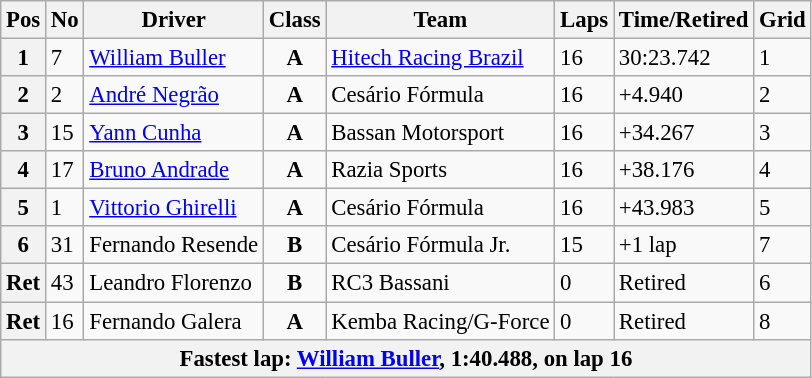<table class="wikitable" style="font-size:95%">
<tr>
<th>Pos</th>
<th>No</th>
<th>Driver</th>
<th>Class</th>
<th>Team</th>
<th>Laps</th>
<th>Time/Retired</th>
<th>Grid</th>
</tr>
<tr>
<th>1</th>
<td>7</td>
<td> <a href='#'>William Buller</a></td>
<td align="center"><strong><span>A</span></strong></td>
<td><a href='#'>Hitech Racing Brazil</a></td>
<td>16</td>
<td>30:23.742</td>
<td>1</td>
</tr>
<tr>
<th>2</th>
<td>2</td>
<td> <a href='#'>André Negrão</a></td>
<td align="center"><strong><span>A</span></strong></td>
<td>Cesário Fórmula</td>
<td>16</td>
<td>+4.940</td>
<td>2</td>
</tr>
<tr>
<th>3</th>
<td>15</td>
<td> <a href='#'>Yann Cunha</a></td>
<td align="center"><strong><span>A</span></strong></td>
<td>Bassan Motorsport</td>
<td>16</td>
<td>+34.267</td>
<td>3</td>
</tr>
<tr>
<th>4</th>
<td>17</td>
<td> <a href='#'>Bruno Andrade</a></td>
<td align="center"><strong><span>A</span></strong></td>
<td>Razia Sports</td>
<td>16</td>
<td>+38.176</td>
<td>4</td>
</tr>
<tr>
<th>5</th>
<td>1</td>
<td> <a href='#'>Vittorio Ghirelli</a></td>
<td align="center"><strong><span>A</span></strong></td>
<td>Cesário Fórmula</td>
<td>16</td>
<td>+43.983</td>
<td>5</td>
</tr>
<tr>
<th>6</th>
<td>31</td>
<td> Fernando Resende</td>
<td align="center"><strong><span>B</span></strong></td>
<td>Cesário Fórmula Jr.</td>
<td>15</td>
<td>+1 lap</td>
<td>7</td>
</tr>
<tr>
<th>Ret</th>
<td>43</td>
<td> Leandro Florenzo</td>
<td align="center"><strong><span>B</span></strong></td>
<td>RC3 Bassani</td>
<td>0</td>
<td>Retired</td>
<td>6</td>
</tr>
<tr>
<th>Ret</th>
<td>16</td>
<td> Fernando Galera</td>
<td align="center"><strong><span>A</span></strong></td>
<td>Kemba Racing/G-Force</td>
<td>0</td>
<td>Retired</td>
<td>8</td>
</tr>
<tr>
<th colspan=8 align=center>Fastest lap: <a href='#'>William Buller</a>, 1:40.488,  on lap 16</th>
</tr>
</table>
